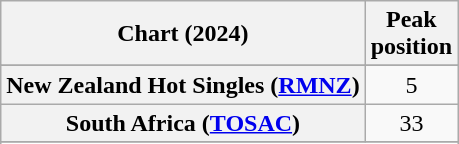<table class="wikitable sortable plainrowheaders" style="text-align:center">
<tr>
<th scope="col">Chart (2024)</th>
<th scope="col">Peak<br>position</th>
</tr>
<tr>
</tr>
<tr>
<th scope="row">New Zealand Hot Singles (<a href='#'>RMNZ</a>)</th>
<td>5</td>
</tr>
<tr>
<th scope="row">South Africa (<a href='#'>TOSAC</a>)</th>
<td>33</td>
</tr>
<tr>
</tr>
<tr>
</tr>
<tr>
</tr>
</table>
